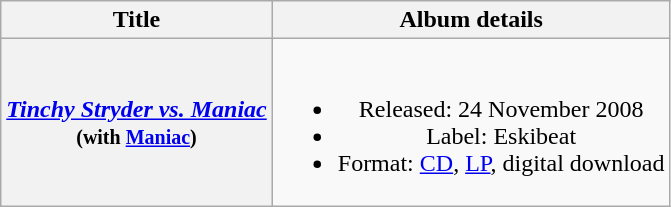<table class="wikitable plainrowheaders" style="text-align:center;">
<tr>
<th scope="col">Title</th>
<th scope="col">Album details</th>
</tr>
<tr>
<th scope="row"><em><a href='#'>Tinchy Stryder vs. Maniac</a></em><br><small>(with <a href='#'>Maniac</a>)</small></th>
<td><br><ul><li>Released: 24 November 2008</li><li>Label: Eskibeat</li><li>Format: <a href='#'>CD</a>, <a href='#'>LP</a>, digital download</li></ul></td>
</tr>
</table>
